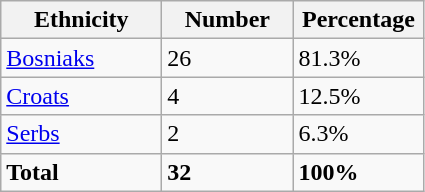<table class="wikitable">
<tr>
<th width="100px">Ethnicity</th>
<th width="80px">Number</th>
<th width="80px">Percentage</th>
</tr>
<tr>
<td><a href='#'>Bosniaks</a></td>
<td>26</td>
<td>81.3%</td>
</tr>
<tr>
<td><a href='#'>Croats</a></td>
<td>4</td>
<td>12.5%</td>
</tr>
<tr>
<td><a href='#'>Serbs</a></td>
<td>2</td>
<td>6.3%</td>
</tr>
<tr>
<td><strong>Total</strong></td>
<td><strong>32</strong></td>
<td><strong>100%</strong></td>
</tr>
</table>
